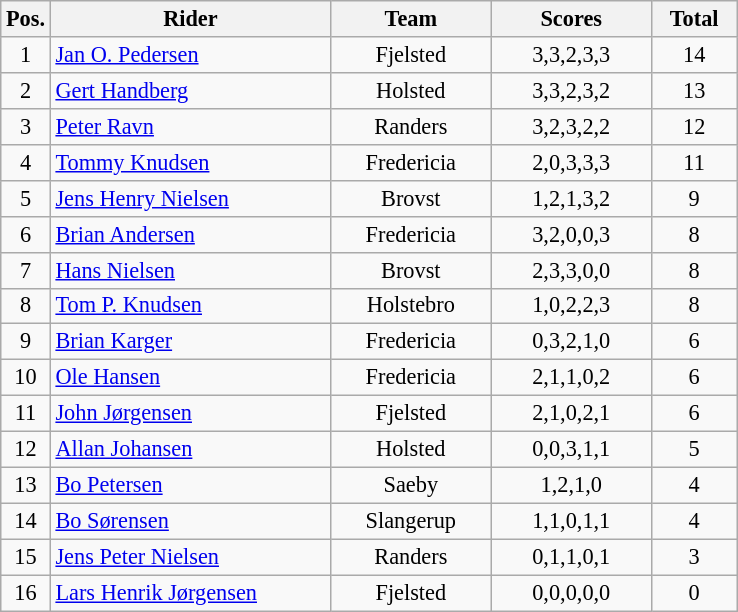<table class=wikitable style="font-size:93%;">
<tr>
<th width=25px>Pos.</th>
<th width=180px>Rider</th>
<th width=100px>Team</th>
<th width=100px>Scores</th>
<th width=50px>Total</th>
</tr>
<tr align=center>
<td>1</td>
<td align=left><a href='#'>Jan O. Pedersen</a></td>
<td>Fjelsted</td>
<td>3,3,2,3,3</td>
<td>14</td>
</tr>
<tr align=center>
<td>2</td>
<td align=left><a href='#'>Gert Handberg</a></td>
<td>Holsted</td>
<td>3,3,2,3,2</td>
<td>13</td>
</tr>
<tr align=center>
<td>3</td>
<td align=left><a href='#'>Peter Ravn</a></td>
<td>Randers</td>
<td>3,2,3,2,2</td>
<td>12</td>
</tr>
<tr align=center>
<td>4</td>
<td align=left><a href='#'>Tommy Knudsen</a></td>
<td>Fredericia</td>
<td>2,0,3,3,3</td>
<td>11</td>
</tr>
<tr align=center>
<td>5</td>
<td align=left><a href='#'>Jens Henry Nielsen</a></td>
<td>Brovst</td>
<td>1,2,1,3,2</td>
<td>9</td>
</tr>
<tr align=center>
<td>6</td>
<td align=left><a href='#'>Brian Andersen</a></td>
<td>Fredericia</td>
<td>3,2,0,0,3</td>
<td>8</td>
</tr>
<tr align=center>
<td>7</td>
<td align=left><a href='#'>Hans Nielsen</a></td>
<td>Brovst</td>
<td>2,3,3,0,0</td>
<td>8</td>
</tr>
<tr align=center>
<td>8</td>
<td align=left><a href='#'>Tom P. Knudsen</a></td>
<td>Holstebro</td>
<td>1,0,2,2,3</td>
<td>8</td>
</tr>
<tr align=center>
<td>9</td>
<td align=left><a href='#'>Brian Karger</a></td>
<td>Fredericia</td>
<td>0,3,2,1,0</td>
<td>6</td>
</tr>
<tr align=center>
<td>10</td>
<td align=left><a href='#'>Ole Hansen</a></td>
<td>Fredericia</td>
<td>2,1,1,0,2</td>
<td>6</td>
</tr>
<tr align=center>
<td>11</td>
<td align=left><a href='#'>John Jørgensen</a></td>
<td>Fjelsted</td>
<td>2,1,0,2,1</td>
<td>6</td>
</tr>
<tr align=center>
<td>12</td>
<td align=left><a href='#'>Allan Johansen</a></td>
<td>Holsted</td>
<td>0,0,3,1,1</td>
<td>5</td>
</tr>
<tr align=center>
<td>13</td>
<td align=left><a href='#'>Bo Petersen</a></td>
<td>Saeby</td>
<td>1,2,1,0</td>
<td>4</td>
</tr>
<tr align=center>
<td>14</td>
<td align=left><a href='#'>Bo Sørensen</a></td>
<td>Slangerup</td>
<td>1,1,0,1,1</td>
<td>4</td>
</tr>
<tr align=center>
<td>15</td>
<td align=left><a href='#'>Jens Peter Nielsen</a></td>
<td>Randers</td>
<td>0,1,1,0,1</td>
<td>3</td>
</tr>
<tr align=center>
<td>16</td>
<td align=left><a href='#'>Lars Henrik Jørgensen</a></td>
<td>Fjelsted</td>
<td>0,0,0,0,0</td>
<td>0</td>
</tr>
</table>
